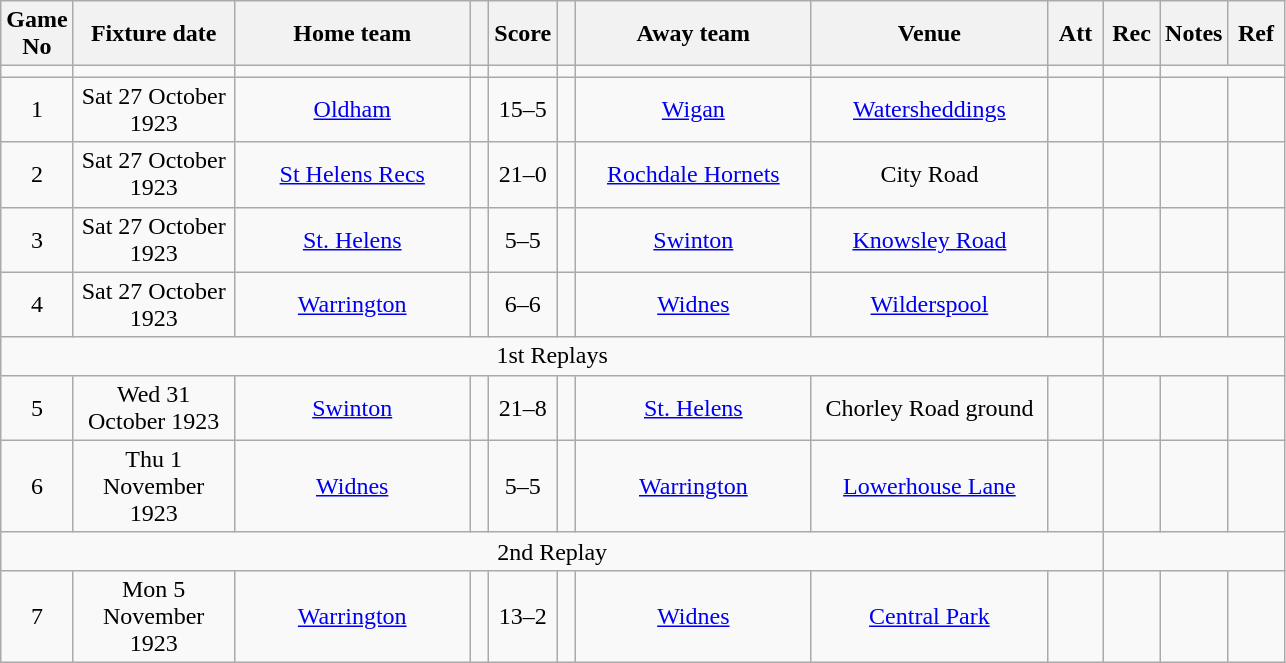<table class="wikitable" style="text-align:center;">
<tr>
<th width=20 abbr="No">Game No</th>
<th width=100 abbr="Date">Fixture date</th>
<th width=150 abbr="Home team">Home team</th>
<th width=5 abbr="space"></th>
<th width=20 abbr="Score">Score</th>
<th width=5 abbr="space"></th>
<th width=150 abbr="Away team">Away team</th>
<th width=150 abbr="Venue">Venue</th>
<th width=30 abbr="Att">Att</th>
<th width=30 abbr="Rec">Rec</th>
<th width=20 abbr="Notes">Notes</th>
<th width=30 abbr="Ref">Ref</th>
</tr>
<tr>
<td></td>
<td></td>
<td></td>
<td></td>
<td></td>
<td></td>
<td></td>
<td></td>
<td></td>
<td></td>
</tr>
<tr>
<td>1</td>
<td>Sat 27 October 1923</td>
<td><a href='#'>Oldham</a></td>
<td></td>
<td>15–5</td>
<td></td>
<td><a href='#'>Wigan</a></td>
<td><a href='#'>Watersheddings</a></td>
<td></td>
<td></td>
<td></td>
<td></td>
</tr>
<tr>
<td>2</td>
<td>Sat 27 October 1923</td>
<td><a href='#'>St Helens Recs</a></td>
<td></td>
<td>21–0</td>
<td></td>
<td><a href='#'>Rochdale Hornets</a></td>
<td>City Road</td>
<td></td>
<td></td>
<td></td>
<td></td>
</tr>
<tr>
<td>3</td>
<td>Sat 27 October 1923</td>
<td><a href='#'>St. Helens</a></td>
<td></td>
<td>5–5</td>
<td></td>
<td><a href='#'>Swinton</a></td>
<td><a href='#'>Knowsley Road</a></td>
<td></td>
<td></td>
<td></td>
<td></td>
</tr>
<tr>
<td>4</td>
<td>Sat 27 October 1923</td>
<td><a href='#'>Warrington</a></td>
<td></td>
<td>6–6</td>
<td></td>
<td><a href='#'>Widnes</a></td>
<td><a href='#'>Wilderspool</a></td>
<td></td>
<td></td>
<td></td>
<td></td>
</tr>
<tr>
<td colspan=9>1st Replays</td>
</tr>
<tr>
<td>5</td>
<td>Wed 31 October 1923</td>
<td><a href='#'>Swinton</a></td>
<td></td>
<td>21–8</td>
<td></td>
<td><a href='#'>St. Helens</a></td>
<td>Chorley Road ground</td>
<td></td>
<td></td>
<td></td>
<td></td>
</tr>
<tr>
<td>6</td>
<td>Thu 1 November 1923</td>
<td><a href='#'>Widnes</a></td>
<td></td>
<td>5–5</td>
<td></td>
<td><a href='#'>Warrington</a></td>
<td><a href='#'>Lowerhouse Lane</a></td>
<td></td>
<td></td>
<td></td>
<td></td>
</tr>
<tr>
<td colspan=9>2nd Replay</td>
</tr>
<tr>
<td>7</td>
<td>Mon 5 November 1923</td>
<td><a href='#'>Warrington</a></td>
<td></td>
<td>13–2</td>
<td></td>
<td><a href='#'>Widnes</a></td>
<td><a href='#'>Central Park</a></td>
<td></td>
<td></td>
<td></td>
<td></td>
</tr>
</table>
